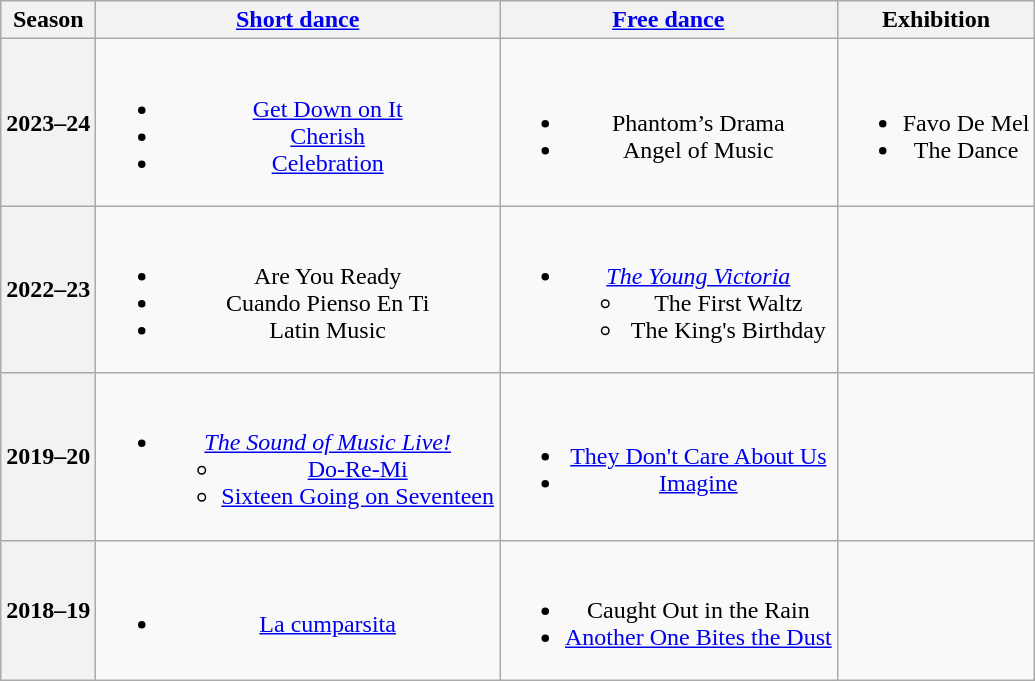<table class=wikitable style=text-align:center>
<tr>
<th>Season</th>
<th><a href='#'>Short dance</a></th>
<th><a href='#'>Free dance</a></th>
<th>Exhibition</th>
</tr>
<tr>
<th>2023–24 <br> </th>
<td><br><ul><li><a href='#'>Get Down on It</a></li><li><a href='#'>Cherish</a></li><li><a href='#'>Celebration</a> <br></li></ul></td>
<td><br><ul><li>Phantom’s Drama</li><li>Angel of Music <br> </li></ul></td>
<td><br><ul><li>Favo De Mel <br></li><li>The Dance <br></li></ul></td>
</tr>
<tr>
<th>2022–23 <br> </th>
<td><br><ul><li> Are You Ready</li><li> Cuando Pienso En Ti</li><li> Latin Music</li></ul></td>
<td><br><ul><li><em><a href='#'>The Young Victoria</a></em><ul><li>The First Waltz</li><li>The King's Birthday <br> </li></ul></li></ul></td>
<td></td>
</tr>
<tr>
<th>2019–20 <br> </th>
<td><br><ul><li><em><a href='#'>The Sound of Music Live!</a></em><ul><li><a href='#'>Do-Re-Mi</a> <br> </li><li><a href='#'>Sixteen Going on Seventeen</a> <br> </li></ul></li></ul></td>
<td><br><ul><li><a href='#'>They Don't Care About Us</a> <br> </li><li><a href='#'>Imagine</a> <br> </li></ul></td>
<td></td>
</tr>
<tr>
<th>2018–19 <br> </th>
<td><br><ul><li> <a href='#'>La cumparsita</a> <br> </li></ul></td>
<td><br><ul><li>Caught Out in the Rain <br> </li><li><a href='#'>Another One Bites the Dust</a> <br> </li></ul></td>
<td></td>
</tr>
</table>
